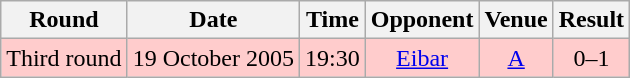<table class="wikitable" style="font-size:100%; text-align:center">
<tr>
<th>Round</th>
<th>Date</th>
<th>Time</th>
<th>Opponent</th>
<th>Venue</th>
<th>Result</th>
</tr>
<tr bgcolor= FFCCCC>
<td>Third round</td>
<td>19 October 2005</td>
<td>19:30</td>
<td><a href='#'>Eibar</a></td>
<td><a href='#'>A</a></td>
<td>0–1</td>
</tr>
</table>
